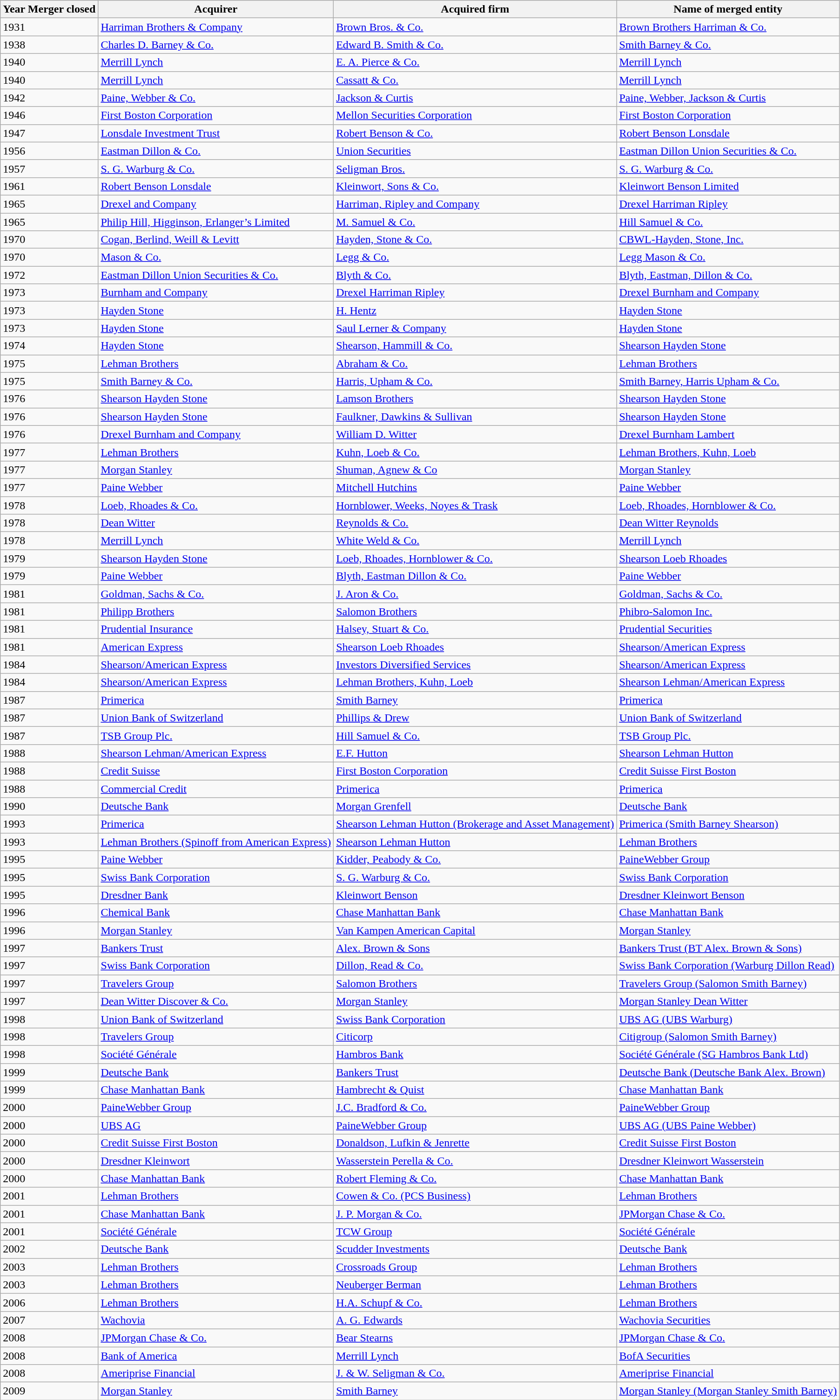<table class="wikitable sortable">
<tr>
<th>Year Merger closed</th>
<th>Acquirer</th>
<th>Acquired firm</th>
<th>Name of merged entity</th>
</tr>
<tr>
<td>1931</td>
<td><a href='#'>Harriman Brothers & Company</a></td>
<td><a href='#'>Brown Bros. & Co.</a></td>
<td><a href='#'>Brown Brothers Harriman & Co.</a></td>
</tr>
<tr>
<td>1938</td>
<td><a href='#'>Charles D. Barney & Co.</a></td>
<td><a href='#'>Edward B. Smith & Co.</a></td>
<td><a href='#'>Smith Barney & Co.</a></td>
</tr>
<tr>
<td>1940</td>
<td><a href='#'>Merrill Lynch</a></td>
<td><a href='#'>E. A. Pierce & Co.</a></td>
<td><a href='#'>Merrill Lynch</a></td>
</tr>
<tr>
<td>1940</td>
<td><a href='#'>Merrill Lynch</a></td>
<td><a href='#'>Cassatt & Co.</a></td>
<td><a href='#'>Merrill Lynch</a></td>
</tr>
<tr>
<td>1942</td>
<td><a href='#'>Paine, Webber & Co.</a></td>
<td><a href='#'>Jackson & Curtis</a></td>
<td><a href='#'>Paine, Webber, Jackson & Curtis</a></td>
</tr>
<tr>
<td>1946</td>
<td><a href='#'>First Boston Corporation</a></td>
<td><a href='#'>Mellon Securities Corporation</a></td>
<td><a href='#'>First Boston Corporation</a></td>
</tr>
<tr>
<td>1947</td>
<td><a href='#'>Lonsdale Investment Trust</a></td>
<td><a href='#'>Robert Benson & Co.</a></td>
<td><a href='#'>Robert Benson Lonsdale</a></td>
</tr>
<tr>
<td>1956</td>
<td><a href='#'>Eastman Dillon & Co.</a></td>
<td><a href='#'>Union Securities</a></td>
<td><a href='#'>Eastman Dillon Union Securities & Co.</a></td>
</tr>
<tr>
<td>1957</td>
<td><a href='#'>S. G. Warburg & Co.</a></td>
<td><a href='#'>Seligman Bros.</a></td>
<td><a href='#'>S. G. Warburg & Co.</a></td>
</tr>
<tr |->
<td>1961</td>
<td><a href='#'>Robert Benson Lonsdale</a></td>
<td><a href='#'>Kleinwort, Sons & Co.</a></td>
<td><a href='#'>Kleinwort Benson Limited</a></td>
</tr>
<tr>
<td>1965</td>
<td><a href='#'>Drexel and Company</a></td>
<td><a href='#'>Harriman, Ripley and Company</a></td>
<td><a href='#'>Drexel Harriman Ripley</a></td>
</tr>
<tr>
<td>1965</td>
<td><a href='#'>Philip Hill, Higginson, Erlanger’s Limited</a></td>
<td><a href='#'>M. Samuel & Co.</a></td>
<td><a href='#'>Hill Samuel & Co.</a></td>
</tr>
<tr>
<td>1970</td>
<td><a href='#'>Cogan, Berlind, Weill & Levitt</a></td>
<td><a href='#'>Hayden, Stone & Co.</a></td>
<td><a href='#'>CBWL-Hayden, Stone, Inc.</a></td>
</tr>
<tr>
<td>1970</td>
<td><a href='#'>Mason & Co.</a></td>
<td><a href='#'>Legg & Co.</a></td>
<td><a href='#'>Legg Mason & Co.</a></td>
</tr>
<tr>
<td>1972</td>
<td><a href='#'>Eastman Dillon Union Securities & Co.</a></td>
<td><a href='#'>Blyth & Co.</a></td>
<td><a href='#'>Blyth, Eastman, Dillon & Co.</a></td>
</tr>
<tr>
<td>1973</td>
<td><a href='#'>Burnham and Company</a></td>
<td><a href='#'>Drexel Harriman Ripley</a></td>
<td><a href='#'>Drexel Burnham and Company</a></td>
</tr>
<tr>
<td>1973</td>
<td><a href='#'>Hayden Stone</a></td>
<td><a href='#'>H. Hentz</a></td>
<td><a href='#'>Hayden Stone</a></td>
</tr>
<tr>
<td>1973</td>
<td><a href='#'>Hayden Stone</a></td>
<td><a href='#'>Saul Lerner & Company</a></td>
<td><a href='#'>Hayden Stone</a></td>
</tr>
<tr>
<td>1974</td>
<td><a href='#'>Hayden Stone</a></td>
<td><a href='#'>Shearson, Hammill & Co.</a></td>
<td><a href='#'>Shearson Hayden Stone</a></td>
</tr>
<tr>
<td>1975</td>
<td><a href='#'>Lehman Brothers</a></td>
<td><a href='#'>Abraham & Co.</a></td>
<td><a href='#'>Lehman Brothers</a></td>
</tr>
<tr>
<td>1975</td>
<td><a href='#'>Smith Barney & Co.</a></td>
<td><a href='#'>Harris, Upham & Co.</a></td>
<td><a href='#'>Smith Barney, Harris Upham & Co.</a></td>
</tr>
<tr>
<td>1976</td>
<td><a href='#'>Shearson Hayden Stone</a></td>
<td><a href='#'>Lamson Brothers</a></td>
<td><a href='#'>Shearson Hayden Stone</a></td>
</tr>
<tr>
<td>1976</td>
<td><a href='#'>Shearson Hayden Stone</a></td>
<td><a href='#'>Faulkner, Dawkins & Sullivan</a></td>
<td><a href='#'>Shearson Hayden Stone</a></td>
</tr>
<tr>
<td>1976</td>
<td><a href='#'>Drexel Burnham and Company</a></td>
<td><a href='#'>William D. Witter</a></td>
<td><a href='#'>Drexel Burnham Lambert</a></td>
</tr>
<tr>
<td>1977</td>
<td><a href='#'>Lehman Brothers</a></td>
<td><a href='#'>Kuhn, Loeb & Co.</a></td>
<td><a href='#'>Lehman Brothers, Kuhn, Loeb</a></td>
</tr>
<tr>
<td>1977</td>
<td><a href='#'>Morgan Stanley</a></td>
<td><a href='#'>Shuman, Agnew & Co</a></td>
<td><a href='#'>Morgan Stanley</a></td>
</tr>
<tr>
<td>1977</td>
<td><a href='#'>Paine Webber</a></td>
<td><a href='#'>Mitchell Hutchins</a></td>
<td><a href='#'>Paine Webber</a></td>
</tr>
<tr>
<td>1978</td>
<td><a href='#'>Loeb, Rhoades & Co.</a></td>
<td><a href='#'>Hornblower, Weeks, Noyes & Trask</a></td>
<td><a href='#'>Loeb, Rhoades, Hornblower & Co.</a></td>
</tr>
<tr>
<td>1978</td>
<td><a href='#'>Dean Witter</a></td>
<td><a href='#'>Reynolds & Co.</a></td>
<td><a href='#'>Dean Witter Reynolds</a></td>
</tr>
<tr>
<td>1978</td>
<td><a href='#'>Merrill Lynch</a></td>
<td><a href='#'>White Weld & Co.</a></td>
<td><a href='#'>Merrill Lynch</a></td>
</tr>
<tr>
<td>1979</td>
<td><a href='#'>Shearson Hayden Stone</a></td>
<td><a href='#'>Loeb, Rhoades, Hornblower & Co.</a></td>
<td><a href='#'>Shearson Loeb Rhoades</a></td>
</tr>
<tr>
<td>1979</td>
<td><a href='#'>Paine Webber</a></td>
<td><a href='#'>Blyth, Eastman Dillon & Co.</a></td>
<td><a href='#'>Paine Webber</a></td>
</tr>
<tr>
<td>1981</td>
<td><a href='#'>Goldman, Sachs & Co.</a></td>
<td><a href='#'>J. Aron & Co.</a></td>
<td><a href='#'>Goldman, Sachs & Co.</a></td>
</tr>
<tr>
<td>1981</td>
<td><a href='#'>Philipp Brothers</a></td>
<td><a href='#'>Salomon Brothers</a></td>
<td><a href='#'>Phibro-Salomon Inc.</a></td>
</tr>
<tr>
<td>1981</td>
<td><a href='#'>Prudential Insurance</a></td>
<td><a href='#'>Halsey, Stuart & Co.</a></td>
<td><a href='#'>Prudential Securities</a></td>
</tr>
<tr>
<td>1981</td>
<td><a href='#'>American Express</a></td>
<td><a href='#'>Shearson Loeb Rhoades</a></td>
<td><a href='#'>Shearson/American Express</a></td>
</tr>
<tr>
<td>1984</td>
<td><a href='#'>Shearson/American Express</a></td>
<td><a href='#'>Investors Diversified Services</a></td>
<td><a href='#'>Shearson/American Express</a></td>
</tr>
<tr>
<td>1984</td>
<td><a href='#'>Shearson/American Express</a></td>
<td><a href='#'>Lehman Brothers, Kuhn, Loeb</a></td>
<td><a href='#'>Shearson Lehman/American Express</a></td>
</tr>
<tr>
<td>1987</td>
<td><a href='#'>Primerica</a></td>
<td><a href='#'>Smith Barney</a></td>
<td><a href='#'>Primerica</a></td>
</tr>
<tr>
<td>1987</td>
<td><a href='#'>Union Bank of Switzerland</a></td>
<td><a href='#'>Phillips & Drew</a></td>
<td><a href='#'>Union Bank of Switzerland</a></td>
</tr>
<tr>
<td>1987</td>
<td><a href='#'>TSB Group Plc.</a></td>
<td><a href='#'>Hill Samuel & Co.</a></td>
<td><a href='#'>TSB Group Plc.</a></td>
</tr>
<tr>
<td>1988</td>
<td><a href='#'>Shearson Lehman/American Express</a></td>
<td><a href='#'>E.F. Hutton</a></td>
<td><a href='#'>Shearson Lehman Hutton</a></td>
</tr>
<tr>
<td>1988</td>
<td><a href='#'>Credit Suisse</a></td>
<td><a href='#'>First Boston Corporation</a></td>
<td><a href='#'>Credit Suisse First Boston</a></td>
</tr>
<tr>
<td>1988</td>
<td><a href='#'>Commercial Credit</a></td>
<td><a href='#'>Primerica</a></td>
<td><a href='#'>Primerica</a></td>
</tr>
<tr>
<td>1990</td>
<td><a href='#'>Deutsche Bank</a></td>
<td><a href='#'>Morgan Grenfell</a></td>
<td><a href='#'>Deutsche Bank</a></td>
</tr>
<tr>
<td>1993</td>
<td><a href='#'>Primerica</a></td>
<td><a href='#'>Shearson Lehman Hutton (Brokerage and Asset Management)</a></td>
<td><a href='#'>Primerica (Smith Barney Shearson)</a></td>
</tr>
<tr>
<td>1993</td>
<td><a href='#'>Lehman Brothers (Spinoff from American Express)</a></td>
<td><a href='#'>Shearson Lehman Hutton</a></td>
<td><a href='#'>Lehman Brothers</a></td>
</tr>
<tr>
<td>1995</td>
<td><a href='#'>Paine Webber</a></td>
<td><a href='#'>Kidder, Peabody & Co.</a></td>
<td><a href='#'>PaineWebber Group</a></td>
</tr>
<tr>
<td>1995</td>
<td><a href='#'>Swiss Bank Corporation</a></td>
<td><a href='#'>S. G. Warburg & Co.</a></td>
<td><a href='#'>Swiss Bank Corporation</a></td>
</tr>
<tr>
<td>1995</td>
<td><a href='#'>Dresdner Bank</a></td>
<td><a href='#'>Kleinwort Benson</a></td>
<td><a href='#'>Dresdner Kleinwort Benson</a></td>
</tr>
<tr>
<td>1996</td>
<td><a href='#'>Chemical Bank</a></td>
<td><a href='#'>Chase Manhattan Bank</a></td>
<td><a href='#'>Chase Manhattan Bank</a></td>
</tr>
<tr>
<td>1996</td>
<td><a href='#'>Morgan Stanley</a></td>
<td><a href='#'>Van Kampen American Capital</a></td>
<td><a href='#'>Morgan Stanley</a></td>
</tr>
<tr>
<td>1997</td>
<td><a href='#'>Bankers Trust</a></td>
<td><a href='#'>Alex. Brown & Sons</a></td>
<td><a href='#'>Bankers Trust (BT Alex. Brown & Sons)</a></td>
</tr>
<tr>
<td>1997</td>
<td><a href='#'>Swiss Bank Corporation</a></td>
<td><a href='#'>Dillon, Read & Co.</a></td>
<td><a href='#'>Swiss Bank Corporation (Warburg Dillon Read)</a></td>
</tr>
<tr>
<td>1997</td>
<td><a href='#'>Travelers Group</a></td>
<td><a href='#'>Salomon Brothers</a></td>
<td><a href='#'>Travelers Group (Salomon Smith Barney)</a></td>
</tr>
<tr>
<td>1997</td>
<td><a href='#'>Dean Witter Discover & Co.</a></td>
<td><a href='#'>Morgan Stanley</a></td>
<td><a href='#'>Morgan Stanley Dean Witter</a></td>
</tr>
<tr>
<td>1998</td>
<td><a href='#'>Union Bank of Switzerland</a></td>
<td><a href='#'>Swiss Bank Corporation</a></td>
<td><a href='#'>UBS AG (UBS Warburg)</a></td>
</tr>
<tr>
<td>1998</td>
<td><a href='#'>Travelers Group</a></td>
<td><a href='#'>Citicorp</a></td>
<td><a href='#'>Citigroup (Salomon Smith Barney)</a></td>
</tr>
<tr>
<td>1998</td>
<td><a href='#'>Société Générale</a></td>
<td><a href='#'>Hambros Bank</a></td>
<td><a href='#'>Société Générale (SG Hambros Bank Ltd)</a></td>
</tr>
<tr>
<td>1999</td>
<td><a href='#'>Deutsche Bank</a></td>
<td><a href='#'>Bankers Trust</a></td>
<td><a href='#'>Deutsche Bank (Deutsche Bank Alex. Brown)</a></td>
</tr>
<tr>
<td>1999</td>
<td><a href='#'>Chase Manhattan Bank</a></td>
<td><a href='#'>Hambrecht & Quist</a></td>
<td><a href='#'>Chase Manhattan Bank</a></td>
</tr>
<tr>
<td>2000</td>
<td><a href='#'>PaineWebber Group</a></td>
<td><a href='#'>J.C. Bradford & Co.</a></td>
<td><a href='#'>PaineWebber Group</a></td>
</tr>
<tr>
<td>2000</td>
<td><a href='#'>UBS AG</a></td>
<td><a href='#'>PaineWebber Group</a></td>
<td><a href='#'>UBS AG (UBS Paine Webber)</a></td>
</tr>
<tr>
<td>2000</td>
<td><a href='#'>Credit Suisse First Boston</a></td>
<td><a href='#'>Donaldson, Lufkin & Jenrette</a></td>
<td><a href='#'>Credit Suisse First Boston</a></td>
</tr>
<tr>
<td>2000</td>
<td><a href='#'>Dresdner Kleinwort</a></td>
<td><a href='#'>Wasserstein Perella & Co.</a></td>
<td><a href='#'>Dresdner Kleinwort Wasserstein</a></td>
</tr>
<tr>
<td>2000</td>
<td><a href='#'>Chase Manhattan Bank</a></td>
<td><a href='#'>Robert Fleming & Co.</a></td>
<td><a href='#'>Chase Manhattan Bank</a></td>
</tr>
<tr>
<td>2001</td>
<td><a href='#'>Lehman Brothers</a></td>
<td><a href='#'>Cowen & Co. (PCS Business)</a></td>
<td><a href='#'>Lehman Brothers</a></td>
</tr>
<tr>
<td>2001</td>
<td><a href='#'>Chase Manhattan Bank</a></td>
<td><a href='#'>J. P. Morgan & Co.</a></td>
<td><a href='#'>JPMorgan Chase & Co.</a></td>
</tr>
<tr>
<td>2001</td>
<td><a href='#'>Société Générale</a></td>
<td><a href='#'>TCW Group</a></td>
<td><a href='#'>Société Générale</a></td>
</tr>
<tr>
<td>2002</td>
<td><a href='#'>Deutsche Bank</a></td>
<td><a href='#'>Scudder Investments</a></td>
<td><a href='#'>Deutsche Bank</a></td>
</tr>
<tr>
<td>2003</td>
<td><a href='#'>Lehman Brothers</a></td>
<td><a href='#'>Crossroads Group</a></td>
<td><a href='#'>Lehman Brothers</a></td>
</tr>
<tr>
<td>2003</td>
<td><a href='#'>Lehman Brothers</a></td>
<td><a href='#'>Neuberger Berman</a></td>
<td><a href='#'>Lehman Brothers</a></td>
</tr>
<tr>
<td>2006</td>
<td><a href='#'>Lehman Brothers</a></td>
<td><a href='#'>H.A. Schupf & Co.</a></td>
<td><a href='#'>Lehman Brothers</a></td>
</tr>
<tr>
<td>2007</td>
<td><a href='#'>Wachovia</a></td>
<td><a href='#'>A. G. Edwards</a></td>
<td><a href='#'>Wachovia Securities</a></td>
</tr>
<tr>
<td>2008</td>
<td><a href='#'>JPMorgan Chase & Co.</a></td>
<td><a href='#'>Bear Stearns</a></td>
<td><a href='#'>JPMorgan Chase & Co.</a></td>
</tr>
<tr>
<td>2008</td>
<td><a href='#'>Bank of America</a></td>
<td><a href='#'>Merrill Lynch</a></td>
<td><a href='#'>BofA Securities</a></td>
</tr>
<tr>
<td>2008</td>
<td><a href='#'>Ameriprise Financial</a></td>
<td><a href='#'>J. & W. Seligman & Co.</a></td>
<td><a href='#'>Ameriprise Financial</a></td>
</tr>
<tr>
<td>2009</td>
<td><a href='#'>Morgan Stanley</a></td>
<td><a href='#'>Smith Barney</a></td>
<td><a href='#'>Morgan Stanley (Morgan Stanley Smith Barney)</a></td>
</tr>
</table>
